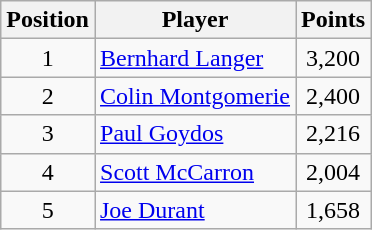<table class="wikitable">
<tr>
<th>Position</th>
<th>Player</th>
<th>Points</th>
</tr>
<tr>
<td align=center>1</td>
<td> <a href='#'>Bernhard Langer</a></td>
<td align=center>3,200</td>
</tr>
<tr>
<td align=center>2</td>
<td> <a href='#'>Colin Montgomerie</a></td>
<td align=center>2,400</td>
</tr>
<tr>
<td align=center>3</td>
<td> <a href='#'>Paul Goydos</a></td>
<td align=center>2,216</td>
</tr>
<tr>
<td align=center>4</td>
<td> <a href='#'>Scott McCarron</a></td>
<td align=center>2,004</td>
</tr>
<tr>
<td align=center>5</td>
<td> <a href='#'>Joe Durant</a></td>
<td align=center>1,658</td>
</tr>
</table>
